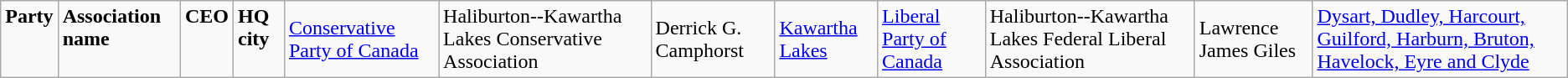<table class="wikitable">
<tr>
<td colspan="2" rowspan="1" align="left" valign="top"><strong>Party</strong></td>
<td valign="top"><strong>Association name</strong></td>
<td valign="top"><strong>CEO</strong></td>
<td valign="top"><strong>HQ city</strong><br></td>
<td><a href='#'>Conservative Party of Canada</a></td>
<td>Haliburton--Kawartha Lakes Conservative Association</td>
<td>Derrick G. Camphorst</td>
<td><a href='#'>Kawartha Lakes</a><br></td>
<td><a href='#'>Liberal Party of Canada</a></td>
<td>Haliburton--Kawartha Lakes Federal Liberal Association</td>
<td>Lawrence James Giles</td>
<td><a href='#'>Dysart, Dudley, Harcourt, Guilford, Harburn, Bruton, Havelock, Eyre and Clyde</a></td>
</tr>
</table>
